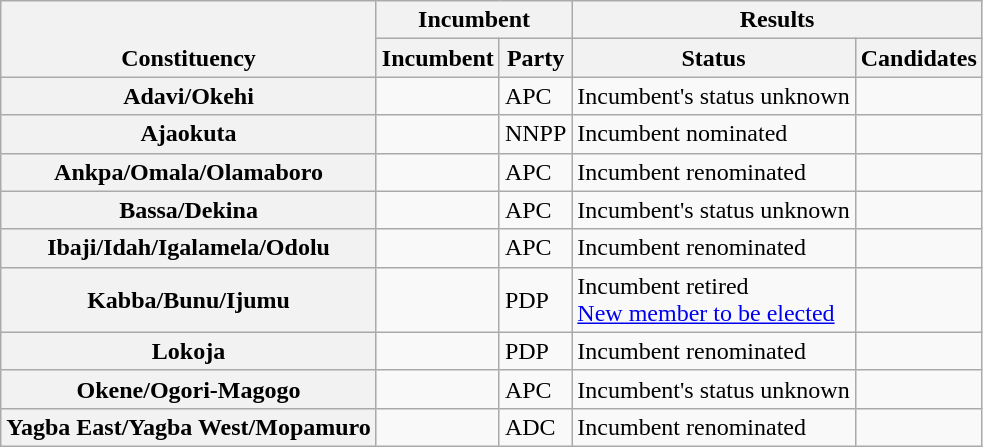<table class="wikitable sortable">
<tr valign=bottom>
<th rowspan=2>Constituency</th>
<th colspan=2>Incumbent</th>
<th colspan=2>Results</th>
</tr>
<tr valign=bottom>
<th>Incumbent</th>
<th>Party</th>
<th>Status</th>
<th>Candidates</th>
</tr>
<tr>
<th>Adavi/Okehi</th>
<td></td>
<td>APC</td>
<td>Incumbent's status unknown</td>
<td nowrap></td>
</tr>
<tr>
<th>Ajaokuta</th>
<td></td>
<td>NNPP</td>
<td>Incumbent nominated</td>
<td nowrap></td>
</tr>
<tr>
<th>Ankpa/Omala/Olamaboro</th>
<td></td>
<td>APC</td>
<td>Incumbent renominated</td>
<td nowrap></td>
</tr>
<tr>
<th>Bassa/Dekina</th>
<td></td>
<td>APC</td>
<td>Incumbent's status unknown</td>
<td nowrap></td>
</tr>
<tr>
<th>Ibaji/Idah/Igalamela/Odolu</th>
<td></td>
<td>APC</td>
<td>Incumbent renominated</td>
<td nowrap></td>
</tr>
<tr>
<th>Kabba/Bunu/Ijumu</th>
<td></td>
<td>PDP</td>
<td>Incumbent retired<br><a href='#'>New member to be elected</a></td>
<td nowrap></td>
</tr>
<tr>
<th>Lokoja</th>
<td></td>
<td>PDP</td>
<td>Incumbent renominated</td>
<td nowrap></td>
</tr>
<tr>
<th>Okene/Ogori-Magogo</th>
<td></td>
<td>APC</td>
<td>Incumbent's status unknown</td>
<td nowrap></td>
</tr>
<tr>
<th>Yagba East/Yagba West/Mopamuro</th>
<td></td>
<td>ADC</td>
<td>Incumbent renominated</td>
<td nowrap></td>
</tr>
</table>
